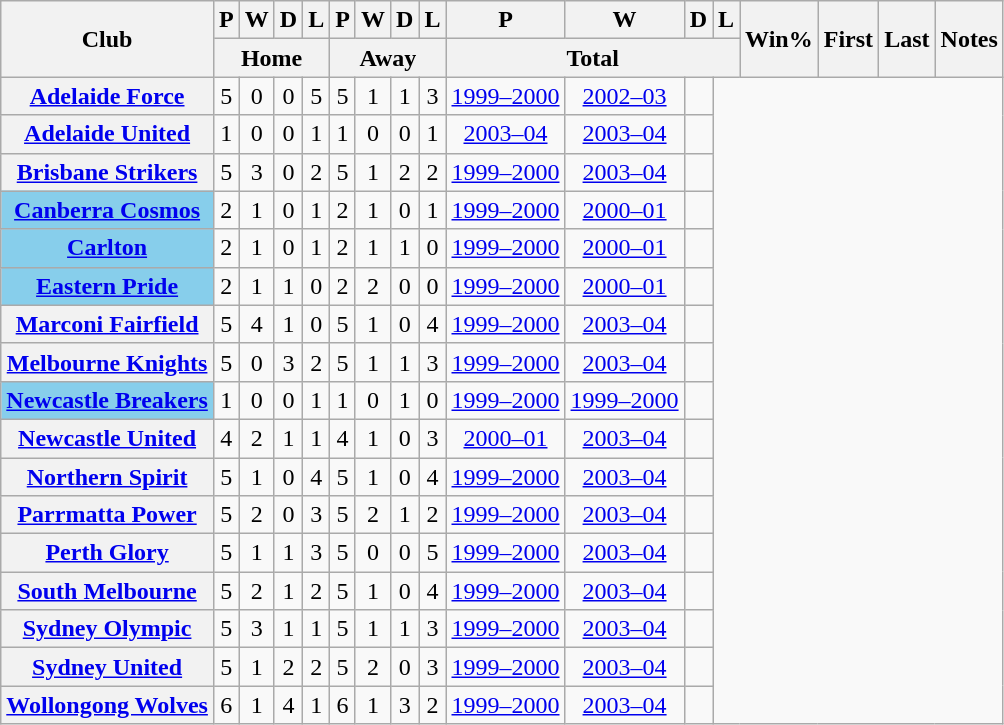<table class="wikitable plainrowheaders sortable" style="text-align:center">
<tr>
<th scope=col rowspan=2>Club</th>
<th scope=col>P</th>
<th scope=col>W</th>
<th scope=col>D</th>
<th scope=col>L</th>
<th scope=col>P</th>
<th scope=col>W</th>
<th scope=col>D</th>
<th scope=col>L</th>
<th scope=col>P</th>
<th scope=col>W</th>
<th scope=col>D</th>
<th scope=col>L</th>
<th rowspan=2 scope=col>Win%</th>
<th rowspan=2 scope=col>First</th>
<th rowspan=2 scope=col>Last</th>
<th class="unsortable" rowspan=2 scope=col>Notes</th>
</tr>
<tr class="unsortable">
<th colspan=4>Home</th>
<th colspan=4>Away</th>
<th colspan=4>Total</th>
</tr>
<tr>
<th scope=row><a href='#'>Adelaide Force</a></th>
<td>5</td>
<td>0</td>
<td>0</td>
<td>5</td>
<td>5</td>
<td>1</td>
<td>1</td>
<td>3<br></td>
<td><a href='#'>1999–2000</a></td>
<td><a href='#'>2002–03</a></td>
<td></td>
</tr>
<tr>
<th scope=row><a href='#'>Adelaide United</a></th>
<td>1</td>
<td>0</td>
<td>0</td>
<td>1</td>
<td>1</td>
<td>0</td>
<td>0</td>
<td>1<br></td>
<td><a href='#'>2003–04</a></td>
<td><a href='#'>2003–04</a></td>
<td></td>
</tr>
<tr>
<th scope=row><a href='#'>Brisbane Strikers</a></th>
<td>5</td>
<td>3</td>
<td>0</td>
<td>2</td>
<td>5</td>
<td>1</td>
<td>2</td>
<td>2<br></td>
<td><a href='#'>1999–2000</a></td>
<td><a href='#'>2003–04</a></td>
<td></td>
</tr>
<tr>
<th scope=row style=background:#87CEEB><a href='#'>Canberra Cosmos</a> </th>
<td>2</td>
<td>1</td>
<td>0</td>
<td>1</td>
<td>2</td>
<td>1</td>
<td>0</td>
<td>1<br></td>
<td><a href='#'>1999–2000</a></td>
<td><a href='#'>2000–01</a></td>
<td></td>
</tr>
<tr>
<th scope=row style=background:#87CEEB><a href='#'>Carlton</a> </th>
<td>2</td>
<td>1</td>
<td>0</td>
<td>1</td>
<td>2</td>
<td>1</td>
<td>1</td>
<td>0<br></td>
<td><a href='#'>1999–2000</a></td>
<td><a href='#'>2000–01</a></td>
<td></td>
</tr>
<tr>
<th scope=row style=background:#87CEEB><a href='#'>Eastern Pride</a> </th>
<td>2</td>
<td>1</td>
<td>1</td>
<td>0</td>
<td>2</td>
<td>2</td>
<td>0</td>
<td>0<br></td>
<td><a href='#'>1999–2000</a></td>
<td><a href='#'>2000–01</a></td>
<td></td>
</tr>
<tr>
<th scope=row><a href='#'>Marconi Fairfield</a></th>
<td>5</td>
<td>4</td>
<td>1</td>
<td>0</td>
<td>5</td>
<td>1</td>
<td>0</td>
<td>4<br></td>
<td><a href='#'>1999–2000</a></td>
<td><a href='#'>2003–04</a></td>
<td></td>
</tr>
<tr>
<th scope=row><a href='#'>Melbourne Knights</a></th>
<td>5</td>
<td>0</td>
<td>3</td>
<td>2</td>
<td>5</td>
<td>1</td>
<td>1</td>
<td>3<br></td>
<td><a href='#'>1999–2000</a></td>
<td><a href='#'>2003–04</a></td>
<td></td>
</tr>
<tr>
<th scope=row style=background:#87CEEB><a href='#'>Newcastle Breakers</a> </th>
<td>1</td>
<td>0</td>
<td>0</td>
<td>1</td>
<td>1</td>
<td>0</td>
<td>1</td>
<td>0<br></td>
<td><a href='#'>1999–2000</a></td>
<td><a href='#'>1999–2000</a></td>
<td></td>
</tr>
<tr>
<th scope=row><a href='#'>Newcastle United</a></th>
<td>4</td>
<td>2</td>
<td>1</td>
<td>1</td>
<td>4</td>
<td>1</td>
<td>0</td>
<td>3<br></td>
<td><a href='#'>2000–01</a></td>
<td><a href='#'>2003–04</a></td>
<td></td>
</tr>
<tr>
<th scope=row><a href='#'>Northern Spirit</a></th>
<td>5</td>
<td>1</td>
<td>0</td>
<td>4</td>
<td>5</td>
<td>1</td>
<td>0</td>
<td>4<br></td>
<td><a href='#'>1999–2000</a></td>
<td><a href='#'>2003–04</a></td>
<td></td>
</tr>
<tr>
<th scope=row><a href='#'>Parrmatta Power</a></th>
<td>5</td>
<td>2</td>
<td>0</td>
<td>3</td>
<td>5</td>
<td>2</td>
<td>1</td>
<td>2<br></td>
<td><a href='#'>1999–2000</a></td>
<td><a href='#'>2003–04</a></td>
<td></td>
</tr>
<tr>
<th scope=row><a href='#'>Perth Glory</a></th>
<td>5</td>
<td>1</td>
<td>1</td>
<td>3</td>
<td>5</td>
<td>0</td>
<td>0</td>
<td>5<br></td>
<td><a href='#'>1999–2000</a></td>
<td><a href='#'>2003–04</a></td>
<td></td>
</tr>
<tr>
<th scope=row><a href='#'>South Melbourne</a></th>
<td>5</td>
<td>2</td>
<td>1</td>
<td>2</td>
<td>5</td>
<td>1</td>
<td>0</td>
<td>4<br></td>
<td><a href='#'>1999–2000</a></td>
<td><a href='#'>2003–04</a></td>
<td></td>
</tr>
<tr>
<th scope=row><a href='#'>Sydney Olympic</a></th>
<td>5</td>
<td>3</td>
<td>1</td>
<td>1</td>
<td>5</td>
<td>1</td>
<td>1</td>
<td>3<br></td>
<td><a href='#'>1999–2000</a></td>
<td><a href='#'>2003–04</a></td>
<td></td>
</tr>
<tr>
<th scope=row><a href='#'>Sydney United</a></th>
<td>5</td>
<td>1</td>
<td>2</td>
<td>2</td>
<td>5</td>
<td>2</td>
<td>0</td>
<td>3<br></td>
<td><a href='#'>1999–2000</a></td>
<td><a href='#'>2003–04</a></td>
<td></td>
</tr>
<tr>
<th scope=row><a href='#'>Wollongong Wolves</a></th>
<td>6</td>
<td>1</td>
<td>4</td>
<td>1</td>
<td>6</td>
<td>1</td>
<td>3</td>
<td>2<br></td>
<td><a href='#'>1999–2000</a></td>
<td><a href='#'>2003–04</a></td>
<td></td>
</tr>
</table>
